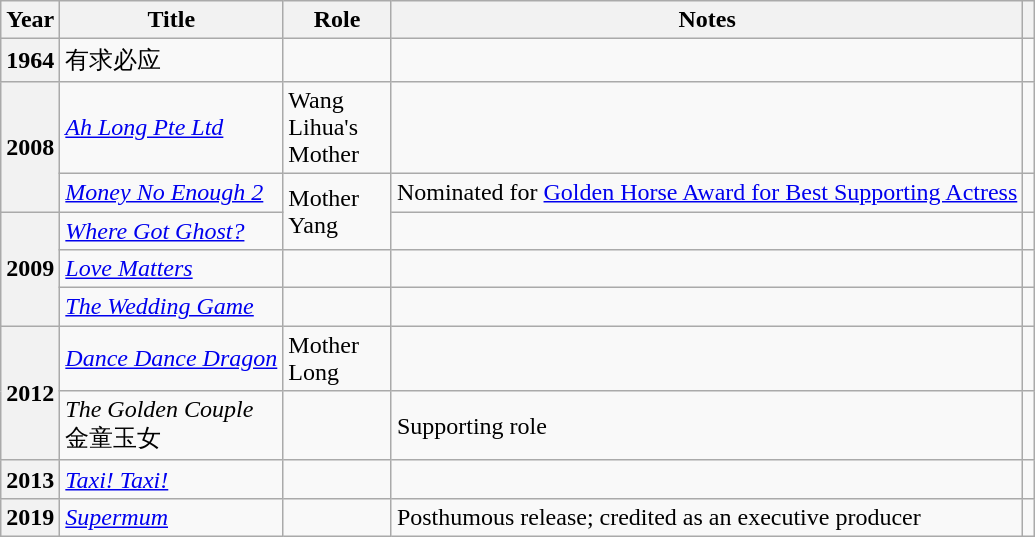<table class="wikitable plainrowheaders sortable">
<tr>
<th scope="col">Year</th>
<th scope="col">Title</th>
<th scope="col" width="65">Role</th>
<th scope="col" class="unsortable">Notes</th>
<th scope="col" class="unsortable"></th>
</tr>
<tr>
<th>1964</th>
<td>有求必应</td>
<td></td>
<td></td>
<td></td>
</tr>
<tr>
<th rowspan="2">2008</th>
<td><em><a href='#'>Ah Long Pte Ltd</a></em></td>
<td>Wang Lihua's Mother</td>
<td></td>
<td></td>
</tr>
<tr>
<td><em><a href='#'>Money No Enough 2</a></em></td>
<td rowspan="2">Mother Yang</td>
<td>Nominated for <a href='#'>Golden Horse Award for Best Supporting Actress</a></td>
<td></td>
</tr>
<tr>
<th rowspan="3">2009</th>
<td><em><a href='#'>Where Got Ghost?</a></em></td>
<td></td>
<td></td>
</tr>
<tr>
<td><em><a href='#'>Love Matters</a></em></td>
<td></td>
<td></td>
<td></td>
</tr>
<tr>
<td><em><a href='#'>The Wedding Game</a></em></td>
<td></td>
<td></td>
<td></td>
</tr>
<tr>
<th rowspan="2">2012</th>
<td><em><a href='#'>Dance Dance Dragon</a></em></td>
<td>Mother Long</td>
<td></td>
<td></td>
</tr>
<tr>
<td><em>The Golden Couple</em><br>金童玉女</td>
<td></td>
<td>Supporting role</td>
<td></td>
</tr>
<tr>
<th>2013</th>
<td><a href='#'><em>Taxi! Taxi!</em></a></td>
<td></td>
<td></td>
<td></td>
</tr>
<tr>
<th>2019</th>
<td><em><a href='#'>Supermum</a></em></td>
<td></td>
<td>Posthumous release; credited as an executive producer</td>
<td></td>
</tr>
</table>
